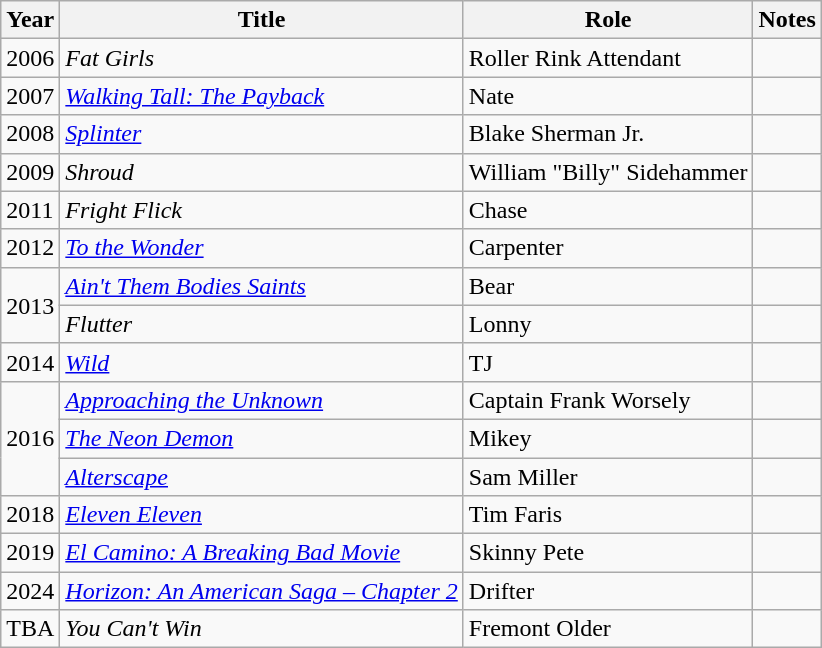<table class="wikitable sortable">
<tr>
<th>Year</th>
<th>Title</th>
<th>Role</th>
<th class="unsortable">Notes</th>
</tr>
<tr>
<td>2006</td>
<td><em>Fat Girls</em></td>
<td>Roller Rink Attendant</td>
<td></td>
</tr>
<tr>
<td>2007</td>
<td><em><a href='#'>Walking Tall: The Payback</a></em></td>
<td>Nate</td>
<td></td>
</tr>
<tr>
<td>2008</td>
<td><em><a href='#'>Splinter</a></em></td>
<td>Blake Sherman Jr.</td>
<td></td>
</tr>
<tr>
<td>2009</td>
<td><em>Shroud </em></td>
<td>William "Billy" Sidehammer</td>
<td></td>
</tr>
<tr>
<td>2011</td>
<td><em>Fright Flick </em></td>
<td>Chase</td>
<td></td>
</tr>
<tr>
<td>2012</td>
<td><em><a href='#'>To the Wonder</a></em></td>
<td>Carpenter</td>
<td></td>
</tr>
<tr>
<td rowspan="2">2013</td>
<td><em><a href='#'>Ain't Them Bodies Saints</a></em></td>
<td>Bear</td>
<td></td>
</tr>
<tr>
<td><em>Flutter</em></td>
<td>Lonny</td>
<td></td>
</tr>
<tr>
<td>2014</td>
<td><em><a href='#'>Wild</a></em></td>
<td>TJ</td>
<td></td>
</tr>
<tr>
<td rowspan="3">2016</td>
<td><em><a href='#'>Approaching the Unknown</a></em></td>
<td>Captain Frank Worsely</td>
<td></td>
</tr>
<tr>
<td><em><a href='#'>The Neon Demon</a></em></td>
<td>Mikey</td>
<td></td>
</tr>
<tr>
<td><em><a href='#'>Alterscape</a></em></td>
<td>Sam Miller</td>
<td></td>
</tr>
<tr>
<td>2018</td>
<td><em><a href='#'>Eleven Eleven</a></em></td>
<td>Tim Faris</td>
<td></td>
</tr>
<tr>
<td>2019</td>
<td><em><a href='#'>El Camino: A Breaking Bad Movie</a></em></td>
<td>Skinny Pete</td>
<td></td>
</tr>
<tr>
<td>2024</td>
<td><em><a href='#'>Horizon: An American Saga – Chapter 2</a></em></td>
<td>Drifter</td>
<td></td>
</tr>
<tr>
<td>TBA</td>
<td><em>You Can't Win</em></td>
<td>Fremont Older</td>
<td></td>
</tr>
</table>
